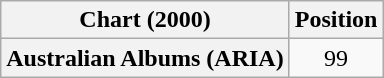<table class="wikitable plainrowheaders">
<tr>
<th scope="col">Chart (2000)</th>
<th scope="col">Position</th>
</tr>
<tr>
<th scope="row">Australian Albums (ARIA)</th>
<td align="center">99</td>
</tr>
</table>
